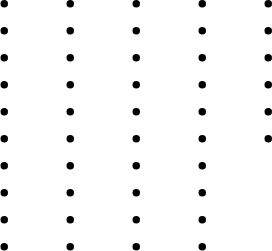<table>
<tr style="vertical-align:top">
<td><br><ul><li></li><li></li><li></li><li></li><li></li><li></li><li></li><li></li><li></li><li></li></ul></td>
<td><br><ul><li></li><li></li><li></li><li></li><li></li><li></li><li></li><li></li><li></li><li></li></ul></td>
<td><br><ul><li></li><li></li><li></li><li></li><li></li><li></li><li></li><li></li><li></li><li></li></ul></td>
<td><br><ul><li></li><li></li><li></li><li></li><li></li><li></li><li></li><li></li><li></li><li></li></ul></td>
<td><br><ul><li></li><li></li><li></li><li></li><li></li><li></li></ul></td>
</tr>
</table>
